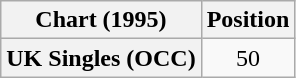<table class="wikitable plainrowheaders" style="text-align:center">
<tr>
<th>Chart (1995)</th>
<th>Position</th>
</tr>
<tr>
<th scope="row">UK Singles (OCC)</th>
<td>50</td>
</tr>
</table>
